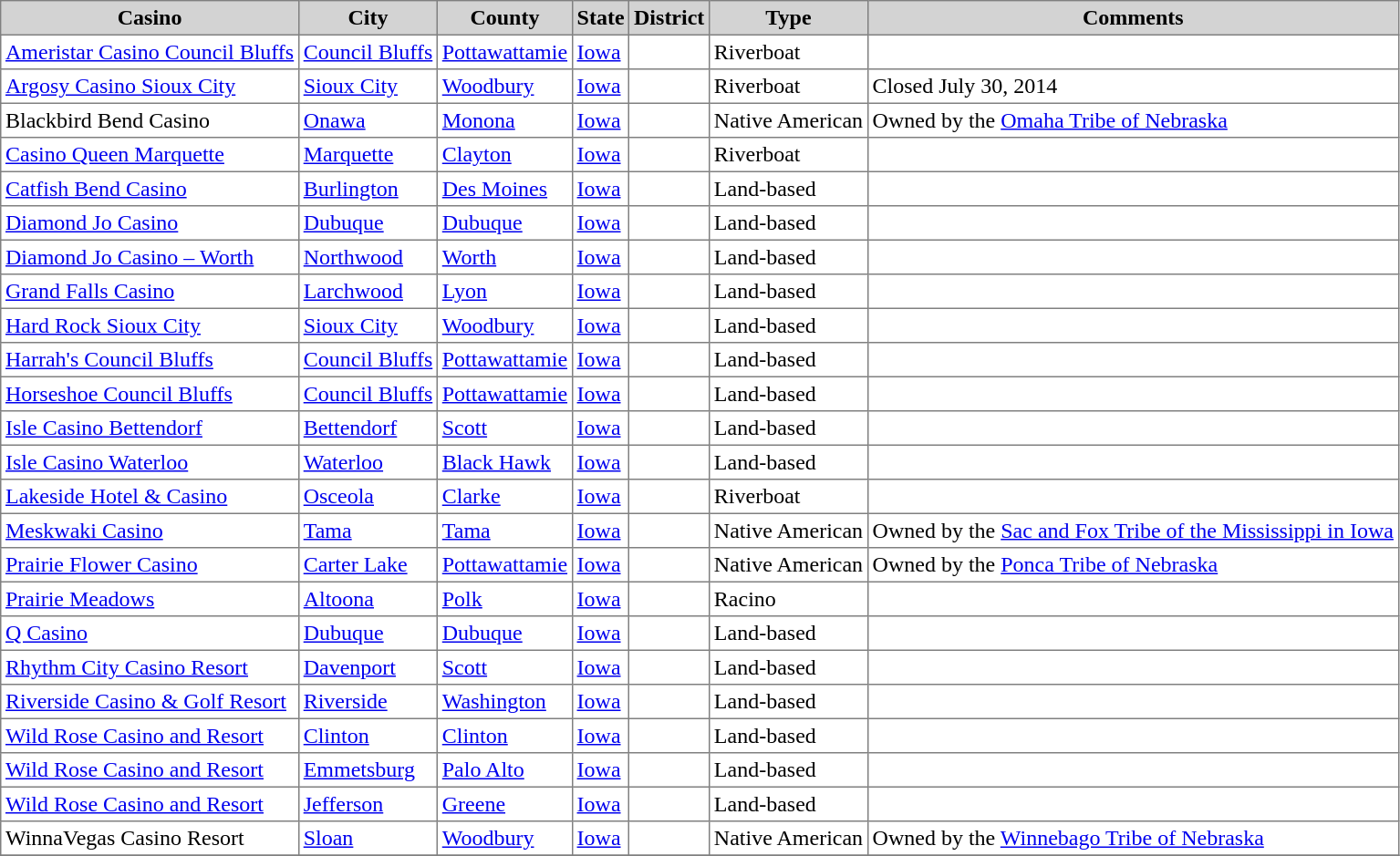<table class="toccolours sortable" border="1" cellpadding="3" style="border-collapse:collapse">
<tr bgcolor=lightgrey>
<th>Casino</th>
<th>City</th>
<th>County</th>
<th>State</th>
<th>District</th>
<th>Type</th>
<th>Comments<br><onlyinclude></th>
</tr>
<tr>
<td><a href='#'>Ameristar Casino Council Bluffs</a></td>
<td><a href='#'>Council Bluffs</a></td>
<td><a href='#'>Pottawattamie</a></td>
<td><a href='#'>Iowa</a></td>
<td></td>
<td>Riverboat</td>
<td></td>
</tr>
<tr>
<td><a href='#'>Argosy Casino Sioux City</a></td>
<td><a href='#'>Sioux City</a></td>
<td><a href='#'>Woodbury</a></td>
<td><a href='#'>Iowa</a></td>
<td></td>
<td>Riverboat</td>
<td>Closed July 30, 2014</td>
</tr>
<tr>
<td>Blackbird Bend Casino</td>
<td><a href='#'>Onawa</a></td>
<td><a href='#'>Monona</a></td>
<td><a href='#'>Iowa</a></td>
<td></td>
<td>Native American</td>
<td>Owned by the <a href='#'>Omaha Tribe of Nebraska</a></td>
</tr>
<tr>
<td><a href='#'>Casino Queen Marquette</a></td>
<td><a href='#'>Marquette</a></td>
<td><a href='#'>Clayton</a></td>
<td><a href='#'>Iowa</a></td>
<td></td>
<td>Riverboat</td>
<td></td>
</tr>
<tr>
<td><a href='#'>Catfish Bend Casino</a></td>
<td><a href='#'>Burlington</a></td>
<td><a href='#'>Des Moines</a></td>
<td><a href='#'>Iowa</a></td>
<td></td>
<td>Land-based</td>
<td></td>
</tr>
<tr>
<td><a href='#'>Diamond Jo Casino</a></td>
<td><a href='#'>Dubuque</a></td>
<td><a href='#'>Dubuque</a></td>
<td><a href='#'>Iowa</a></td>
<td></td>
<td>Land-based</td>
<td></td>
</tr>
<tr>
<td><a href='#'>Diamond Jo Casino – Worth</a></td>
<td><a href='#'>Northwood</a></td>
<td><a href='#'>Worth</a></td>
<td><a href='#'>Iowa</a></td>
<td></td>
<td>Land-based</td>
<td></td>
</tr>
<tr>
<td><a href='#'>Grand Falls Casino</a></td>
<td><a href='#'>Larchwood</a></td>
<td><a href='#'>Lyon</a></td>
<td><a href='#'>Iowa</a></td>
<td></td>
<td>Land-based</td>
<td></td>
</tr>
<tr>
<td><a href='#'>Hard Rock Sioux City</a></td>
<td><a href='#'>Sioux City</a></td>
<td><a href='#'>Woodbury</a></td>
<td><a href='#'>Iowa</a></td>
<td></td>
<td>Land-based</td>
<td></td>
</tr>
<tr>
<td><a href='#'>Harrah's Council Bluffs</a></td>
<td><a href='#'>Council Bluffs</a></td>
<td><a href='#'>Pottawattamie</a></td>
<td><a href='#'>Iowa</a></td>
<td></td>
<td>Land-based</td>
<td></td>
</tr>
<tr>
<td><a href='#'>Horseshoe Council Bluffs</a></td>
<td><a href='#'>Council Bluffs</a></td>
<td><a href='#'>Pottawattamie</a></td>
<td><a href='#'>Iowa</a></td>
<td></td>
<td>Land-based</td>
<td></td>
</tr>
<tr>
<td><a href='#'>Isle Casino Bettendorf</a></td>
<td><a href='#'>Bettendorf</a></td>
<td><a href='#'>Scott</a></td>
<td><a href='#'>Iowa</a></td>
<td></td>
<td>Land-based</td>
<td></td>
</tr>
<tr>
<td><a href='#'>Isle Casino Waterloo</a></td>
<td><a href='#'>Waterloo</a></td>
<td><a href='#'>Black Hawk</a></td>
<td><a href='#'>Iowa</a></td>
<td></td>
<td>Land-based</td>
<td></td>
</tr>
<tr>
<td><a href='#'>Lakeside Hotel & Casino</a></td>
<td><a href='#'>Osceola</a></td>
<td><a href='#'>Clarke</a></td>
<td><a href='#'>Iowa</a></td>
<td></td>
<td>Riverboat</td>
<td></td>
</tr>
<tr>
<td><a href='#'>Meskwaki Casino</a></td>
<td><a href='#'>Tama</a></td>
<td><a href='#'>Tama</a></td>
<td><a href='#'>Iowa</a></td>
<td></td>
<td>Native American</td>
<td>Owned by the <a href='#'>Sac and Fox Tribe of the Mississippi in Iowa</a></td>
</tr>
<tr>
<td><a href='#'>Prairie Flower Casino</a></td>
<td><a href='#'>Carter Lake</a></td>
<td><a href='#'>Pottawattamie</a></td>
<td><a href='#'>Iowa</a></td>
<td></td>
<td>Native American</td>
<td>Owned by the <a href='#'>Ponca Tribe of Nebraska</a></td>
</tr>
<tr>
<td><a href='#'>Prairie Meadows</a></td>
<td><a href='#'>Altoona</a></td>
<td><a href='#'>Polk</a></td>
<td><a href='#'>Iowa</a></td>
<td></td>
<td>Racino</td>
<td></td>
</tr>
<tr>
<td><a href='#'>Q Casino</a></td>
<td><a href='#'>Dubuque</a></td>
<td><a href='#'>Dubuque</a></td>
<td><a href='#'>Iowa</a></td>
<td></td>
<td>Land-based</td>
<td></td>
</tr>
<tr>
<td><a href='#'>Rhythm City Casino Resort</a></td>
<td><a href='#'>Davenport</a></td>
<td><a href='#'>Scott</a></td>
<td><a href='#'>Iowa</a></td>
<td></td>
<td>Land-based</td>
<td></td>
</tr>
<tr>
<td><a href='#'>Riverside Casino & Golf Resort</a></td>
<td><a href='#'>Riverside</a></td>
<td><a href='#'>Washington</a></td>
<td><a href='#'>Iowa</a></td>
<td></td>
<td>Land-based</td>
<td></td>
</tr>
<tr>
<td><a href='#'>Wild Rose Casino and Resort</a></td>
<td><a href='#'>Clinton</a></td>
<td><a href='#'>Clinton</a></td>
<td><a href='#'>Iowa</a></td>
<td></td>
<td>Land-based</td>
<td></td>
</tr>
<tr>
<td><a href='#'>Wild Rose Casino and Resort</a></td>
<td><a href='#'>Emmetsburg</a></td>
<td><a href='#'>Palo Alto</a></td>
<td><a href='#'>Iowa</a></td>
<td></td>
<td>Land-based</td>
<td></td>
</tr>
<tr>
<td><a href='#'>Wild Rose Casino and Resort</a></td>
<td><a href='#'>Jefferson</a></td>
<td><a href='#'>Greene</a></td>
<td><a href='#'>Iowa</a></td>
<td></td>
<td>Land-based</td>
<td></td>
</tr>
<tr>
<td>WinnaVegas Casino Resort</td>
<td><a href='#'>Sloan</a></td>
<td><a href='#'>Woodbury</a></td>
<td><a href='#'>Iowa</a></td>
<td></td>
<td>Native American</td>
<td>Owned by the <a href='#'>Winnebago Tribe of Nebraska</a></td>
</tr>
<tr>
</tr>
</table>
